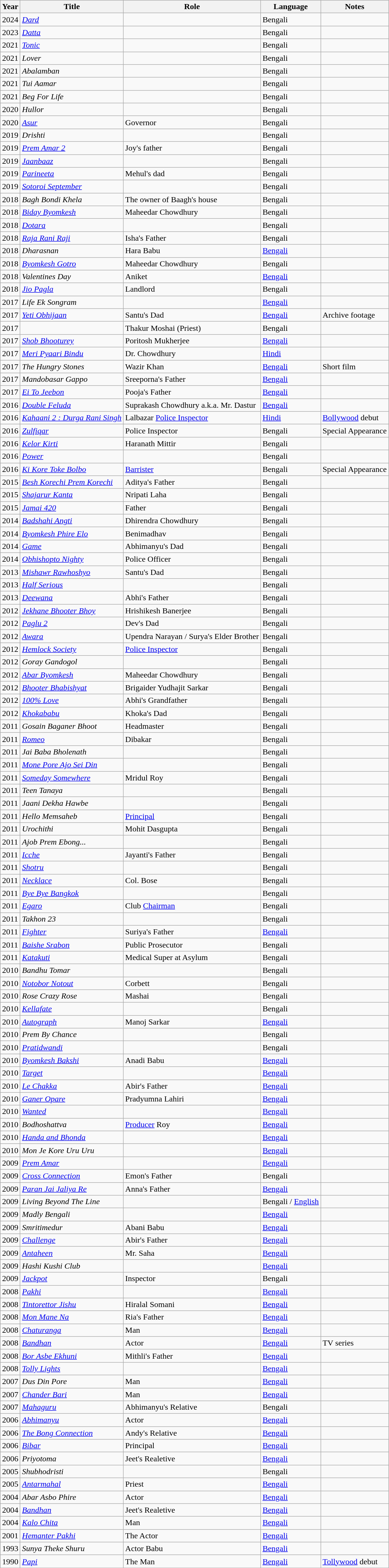<table class="wikitable sortable" style="text-align:left" cellpadding="1">
<tr>
<th>Year</th>
<th>Title</th>
<th>Role</th>
<th>Language</th>
<th>Notes</th>
</tr>
<tr>
<td>2024</td>
<td><em><a href='#'>Dard</a></em></td>
<td></td>
<td>Bengali</td>
<td></td>
</tr>
<tr>
<td>2023</td>
<td><em><a href='#'>Datta</a></em></td>
<td></td>
<td>Bengali</td>
<td></td>
</tr>
<tr>
<td>2021</td>
<td><em><a href='#'>Tonic</a></em></td>
<td></td>
<td>Bengali</td>
<td></td>
</tr>
<tr>
<td>2021</td>
<td><em>Lover</em></td>
<td></td>
<td>Bengali</td>
<td></td>
</tr>
<tr>
<td>2021</td>
<td><em>Abalamban</em></td>
<td></td>
<td>Bengali</td>
<td></td>
</tr>
<tr>
<td>2021</td>
<td><em>Tui Aamar </em></td>
<td></td>
<td>Bengali</td>
<td></td>
</tr>
<tr>
<td>2021</td>
<td><em>Beg For Life</em></td>
<td></td>
<td>Bengali</td>
<td></td>
</tr>
<tr>
<td>2020</td>
<td><em>Hullor</em></td>
<td></td>
<td>Bengali</td>
<td></td>
</tr>
<tr>
<td>2020</td>
<td><em><a href='#'>Asur</a></em></td>
<td>Governor</td>
<td>Bengali</td>
<td></td>
</tr>
<tr>
<td>2019</td>
<td><em>Drishti</em></td>
<td></td>
<td>Bengali</td>
<td></td>
</tr>
<tr>
<td>2019</td>
<td><em><a href='#'>Prem Amar 2</a></em></td>
<td>Joy's father</td>
<td>Bengali</td>
<td></td>
</tr>
<tr>
<td>2019</td>
<td><em><a href='#'>Jaanbaaz</a></em></td>
<td></td>
<td>Bengali</td>
<td></td>
</tr>
<tr>
<td>2019</td>
<td><em><a href='#'>Parineeta</a></em></td>
<td>Mehul's dad</td>
<td>Bengali</td>
<td></td>
</tr>
<tr>
<td>2019</td>
<td><em><a href='#'>Sotoroi September</a></em></td>
<td></td>
<td>Bengali</td>
<td></td>
</tr>
<tr>
<td>2018</td>
<td><em>Bagh Bondi Khela</em></td>
<td>The owner of Baagh's house</td>
<td>Bengali</td>
<td></td>
</tr>
<tr>
<td>2018</td>
<td><em><a href='#'>Biday Byomkesh</a></em></td>
<td>Maheedar Chowdhury</td>
<td>Bengali</td>
<td></td>
</tr>
<tr>
<td>2018</td>
<td><em><a href='#'>Dotara</a></em></td>
<td></td>
<td>Bengali</td>
</tr>
<tr>
<td>2018</td>
<td><em><a href='#'>Raja Rani Raji</a></em></td>
<td>Isha's Father</td>
<td>Bengali</td>
<td></td>
</tr>
<tr>
<td>2018</td>
<td><em>Dharasnan</em></td>
<td>Hara Babu</td>
<td><a href='#'>Bengali</a></td>
<td></td>
</tr>
<tr>
<td>2018</td>
<td><em><a href='#'>Byomkesh Gotro</a></em></td>
<td>Maheedar Chowdhury</td>
<td>Bengali</td>
<td></td>
</tr>
<tr>
<td>2018</td>
<td><em>Valentines Day</em></td>
<td>Aniket</td>
<td><a href='#'>Bengali</a></td>
<td></td>
</tr>
<tr>
<td>2018</td>
<td><em><a href='#'>Jio Pagla</a></em></td>
<td>Landlord</td>
<td>Bengali</td>
<td></td>
</tr>
<tr>
<td>2017</td>
<td><em>Life Ek Songram</em></td>
<td></td>
<td><a href='#'>Bengali</a></td>
<td></td>
</tr>
<tr>
<td>2017</td>
<td><em><a href='#'>Yeti Obhijaan</a></em></td>
<td>Santu's Dad</td>
<td><a href='#'>Bengali</a></td>
<td>Archive footage</td>
</tr>
<tr>
<td>2017</td>
<td></td>
<td>Thakur Moshai (Priest)</td>
<td>Bengali</td>
<td></td>
</tr>
<tr>
<td>2017</td>
<td><em><a href='#'>Shob Bhooturey</a></em></td>
<td>Poritosh Mukherjee</td>
<td><a href='#'>Bengali</a></td>
<td></td>
</tr>
<tr>
<td>2017</td>
<td><em><a href='#'>Meri Pyaari Bindu</a></em></td>
<td>Dr. Chowdhury</td>
<td><a href='#'>Hindi</a></td>
<td></td>
</tr>
<tr>
<td>2017</td>
<td><em>The Hungry Stones</em></td>
<td>Wazir Khan</td>
<td><a href='#'>Bengali</a></td>
<td>Short film</td>
</tr>
<tr>
<td>2017</td>
<td><em>Mandobasar Gappo</em></td>
<td>Sreeporna's Father</td>
<td><a href='#'>Bengali</a></td>
<td></td>
</tr>
<tr>
<td>2017</td>
<td><em><a href='#'>Ei To Jeebon</a></em></td>
<td>Pooja's Father</td>
<td><a href='#'>Bengali</a></td>
<td></td>
</tr>
<tr>
<td>2016</td>
<td><em><a href='#'>Double Feluda</a></em></td>
<td>Suprakash Chowdhury a.k.a. Mr. Dastur</td>
<td><a href='#'>Bengali</a></td>
<td></td>
</tr>
<tr>
<td>2016</td>
<td><em><a href='#'>Kahaani 2 : Durga Rani Singh</a></em></td>
<td>Lalbazar <a href='#'>Police Inspector</a></td>
<td><a href='#'>Hindi</a></td>
<td><a href='#'>Bollywood</a> debut</td>
</tr>
<tr>
<td>2016</td>
<td><em><a href='#'>Zulfiqar</a></em></td>
<td>Police Inspector</td>
<td>Bengali</td>
<td>Special Appearance</td>
</tr>
<tr>
<td>2016</td>
<td><em><a href='#'>Kelor Kirti</a></em></td>
<td>Haranath Mittir</td>
<td>Bengali</td>
<td></td>
</tr>
<tr>
<td>2016</td>
<td><em><a href='#'>Power</a></em></td>
<td></td>
<td>Bengali</td>
<td></td>
</tr>
<tr>
<td>2016</td>
<td><em><a href='#'>Ki Kore Toke Bolbo</a></em></td>
<td><a href='#'>Barrister</a></td>
<td>Bengali</td>
<td>Special Appearance</td>
</tr>
<tr>
<td>2015</td>
<td><em><a href='#'>Besh Korechi Prem Korechi</a></em></td>
<td>Aditya's Father</td>
<td>Bengali</td>
<td></td>
</tr>
<tr>
<td>2015</td>
<td><em><a href='#'>Shajarur Kanta</a></em></td>
<td>Nripati Laha</td>
<td>Bengali</td>
<td></td>
</tr>
<tr>
<td>2015</td>
<td><em><a href='#'>Jamai 420</a></em></td>
<td>Father</td>
<td>Bengali</td>
<td></td>
</tr>
<tr>
<td>2014</td>
<td><em><a href='#'>Badshahi Angti</a></em></td>
<td>Dhirendra Chowdhury</td>
<td>Bengali</td>
<td></td>
</tr>
<tr>
<td>2014</td>
<td><em><a href='#'>Byomkesh Phire Elo</a></em></td>
<td>Benimadhav</td>
<td>Bengali</td>
<td></td>
</tr>
<tr>
<td>2014</td>
<td><em><a href='#'>Game</a></em></td>
<td>Abhimanyu's Dad</td>
<td>Bengali</td>
<td></td>
</tr>
<tr>
<td>2014</td>
<td><em><a href='#'>Obhishopto Nighty</a></em></td>
<td>Police Officer</td>
<td>Bengali</td>
<td></td>
</tr>
<tr>
<td>2013</td>
<td><em><a href='#'>Mishawr Rawhoshyo</a></em></td>
<td>Santu's Dad</td>
<td>Bengali</td>
<td></td>
</tr>
<tr>
<td>2013</td>
<td><em><a href='#'>Half Serious</a></em></td>
<td></td>
<td>Bengali</td>
<td></td>
</tr>
<tr>
<td>2013</td>
<td><em><a href='#'>Deewana</a></em></td>
<td>Abhi's Father</td>
<td>Bengali</td>
<td></td>
</tr>
<tr>
<td>2012</td>
<td><em><a href='#'>Jekhane Bhooter Bhoy</a></em></td>
<td>Hrishikesh Banerjee</td>
<td>Bengali</td>
<td></td>
</tr>
<tr>
<td>2012</td>
<td><em><a href='#'>Paglu 2</a></em></td>
<td>Dev's Dad</td>
<td>Bengali</td>
<td></td>
</tr>
<tr>
<td>2012</td>
<td><em><a href='#'>Awara</a></em></td>
<td>Upendra Narayan / Surya's Elder Brother</td>
<td>Bengali</td>
<td></td>
</tr>
<tr>
<td>2012</td>
<td><em><a href='#'>Hemlock Society</a></em></td>
<td><a href='#'>Police Inspector</a></td>
<td>Bengali</td>
<td></td>
</tr>
<tr>
<td>2012</td>
<td><em>Goray Gandogol</em></td>
<td></td>
<td>Bengali</td>
<td></td>
</tr>
<tr>
<td>2012</td>
<td><em><a href='#'>Abar Byomkesh</a></em></td>
<td>Maheedar Chowdhury</td>
<td>Bengali</td>
<td></td>
</tr>
<tr>
<td>2012</td>
<td><em><a href='#'>Bhooter Bhabishyat</a></em></td>
<td>Brigaider Yudhajit Sarkar</td>
<td>Bengali</td>
<td></td>
</tr>
<tr>
<td>2012</td>
<td><em><a href='#'>100% Love</a></em></td>
<td>Abhi's Grandfather</td>
<td>Bengali</td>
<td></td>
</tr>
<tr>
<td>2012</td>
<td><em><a href='#'>Khokababu</a></em></td>
<td>Khoka's Dad</td>
<td>Bengali</td>
<td></td>
</tr>
<tr>
<td>2011</td>
<td><em>Gosain Baganer Bhoot</em></td>
<td>Headmaster</td>
<td>Bengali</td>
</tr>
<tr>
<td>2011</td>
<td><em><a href='#'>Romeo</a></em></td>
<td>Dibakar</td>
<td>Bengali</td>
<td></td>
</tr>
<tr>
<td>2011</td>
<td><em>Jai Baba Bholenath</em></td>
<td></td>
<td>Bengali</td>
<td></td>
</tr>
<tr>
<td>2011</td>
<td><em><a href='#'>Mone Pore Ajo Sei Din</a></em></td>
<td></td>
<td>Bengali</td>
<td></td>
</tr>
<tr>
<td>2011</td>
<td><em><a href='#'>Someday Somewhere</a></em></td>
<td>Mridul Roy</td>
<td>Bengali</td>
<td></td>
</tr>
<tr>
<td>2011</td>
<td><em>Teen Tanaya</em></td>
<td></td>
<td>Bengali</td>
<td></td>
</tr>
<tr>
<td>2011</td>
<td><em>Jaani Dekha Hawbe</em></td>
<td></td>
<td>Bengali</td>
<td></td>
</tr>
<tr>
<td>2011</td>
<td><em>Hello Memsaheb</em></td>
<td><a href='#'>Principal</a></td>
<td>Bengali</td>
<td></td>
</tr>
<tr>
<td>2011</td>
<td><em>Urochithi</em></td>
<td>Mohit Dasgupta</td>
<td>Bengali</td>
<td></td>
</tr>
<tr>
<td>2011</td>
<td><em>Ajob Prem Ebong...</em></td>
<td></td>
<td>Bengali</td>
<td></td>
</tr>
<tr>
<td>2011</td>
<td><em><a href='#'>Icche</a></em></td>
<td>Jayanti's Father</td>
<td>Bengali</td>
<td></td>
</tr>
<tr>
<td>2011</td>
<td><em><a href='#'>Shotru</a></em></td>
<td></td>
<td>Bengali</td>
<td></td>
</tr>
<tr>
<td>2011</td>
<td><em><a href='#'>Necklace</a></em></td>
<td>Col. Bose</td>
<td>Bengali</td>
<td></td>
</tr>
<tr>
<td>2011</td>
<td><em><a href='#'>Bye Bye Bangkok</a></em></td>
<td></td>
<td>Bengali</td>
<td></td>
</tr>
<tr>
<td>2011</td>
<td><em><a href='#'>Egaro</a></em></td>
<td>Club <a href='#'>Chairman</a></td>
<td>Bengali</td>
<td></td>
</tr>
<tr>
<td>2011</td>
<td><em>Takhon 23</em></td>
<td></td>
<td>Bengali</td>
<td></td>
</tr>
<tr>
<td>2011</td>
<td><em><a href='#'>Fighter</a></em></td>
<td>Suriya's Father</td>
<td><a href='#'>Bengali</a></td>
<td></td>
</tr>
<tr>
<td>2011</td>
<td><em><a href='#'>Baishe Srabon</a></em></td>
<td>Public Prosecutor</td>
<td>Bengali</td>
<td></td>
</tr>
<tr>
<td>2011</td>
<td><em><a href='#'>Katakuti</a></em></td>
<td>Medical Super at Asylum</td>
<td>Bengali</td>
<td></td>
</tr>
<tr>
<td>2010</td>
<td><em>Bandhu Tomar</em></td>
<td></td>
<td>Bengali</td>
<td></td>
</tr>
<tr>
<td>2010</td>
<td><em><a href='#'>Notobor Notout</a></em></td>
<td>Corbett</td>
<td>Bengali</td>
<td></td>
</tr>
<tr>
<td>2010</td>
<td><em>Rose Crazy Rose</em></td>
<td>Mashai</td>
<td>Bengali</td>
<td></td>
</tr>
<tr>
<td>2010</td>
<td><em><a href='#'>Kellafate</a></em></td>
<td></td>
<td>Bengali</td>
<td></td>
</tr>
<tr>
<td>2010</td>
<td><em><a href='#'>Autograph</a></em></td>
<td>Manoj Sarkar</td>
<td><a href='#'>Bengali</a></td>
<td></td>
</tr>
<tr>
<td>2010</td>
<td><em>Prem By Chance</em></td>
<td></td>
<td>Bengali</td>
<td></td>
</tr>
<tr>
<td>2010</td>
<td><em><a href='#'>Pratidwandi</a></em></td>
<td></td>
<td>Bengali</td>
<td></td>
</tr>
<tr>
<td>2010</td>
<td><em><a href='#'>Byomkesh Bakshi</a></em></td>
<td>Anadi Babu</td>
<td><a href='#'>Bengali</a></td>
<td></td>
</tr>
<tr>
<td>2010</td>
<td><em><a href='#'>Target</a></em></td>
<td></td>
<td><a href='#'>Bengali</a></td>
<td></td>
</tr>
<tr>
<td>2010</td>
<td><em><a href='#'>Le Chakka</a></em></td>
<td>Abir's Father</td>
<td><a href='#'>Bengali</a></td>
<td></td>
</tr>
<tr>
<td>2010</td>
<td><em><a href='#'>Ganer Opare</a></em></td>
<td>Pradyumna Lahiri</td>
<td><a href='#'>Bengali</a></td>
<td></td>
</tr>
<tr>
<td>2010</td>
<td><em><a href='#'>Wanted</a></em></td>
<td></td>
<td><a href='#'>Bengali</a></td>
<td></td>
</tr>
<tr>
<td>2010</td>
<td><em>Bodhoshattva</em></td>
<td><a href='#'>Producer</a> Roy</td>
<td><a href='#'>Bengali</a></td>
<td></td>
</tr>
<tr>
<td>2010</td>
<td><em><a href='#'>Handa and Bhonda</a></em></td>
<td></td>
<td><a href='#'>Bengali</a></td>
<td></td>
</tr>
<tr>
<td>2010</td>
<td><em>Mon Je Kore Uru Uru</em></td>
<td></td>
<td><a href='#'>Bengali</a></td>
<td></td>
</tr>
<tr>
<td>2009</td>
<td><em><a href='#'>Prem Amar</a></em></td>
<td></td>
<td><a href='#'>Bengali</a></td>
<td></td>
</tr>
<tr>
<td>2009</td>
<td><em><a href='#'>Cross Connection</a></em></td>
<td>Emon's Father</td>
<td>Bengali</td>
<td></td>
</tr>
<tr>
<td>2009</td>
<td><em><a href='#'>Paran Jai Jaliya Re</a></em></td>
<td>Anna's Father</td>
<td><a href='#'>Bengali</a></td>
<td></td>
</tr>
<tr>
<td>2009</td>
<td><em>Living Beyond The Line</em></td>
<td></td>
<td>Bengali / <a href='#'>English</a></td>
<td></td>
</tr>
<tr>
<td>2009</td>
<td><em>Madly Bengali</em></td>
<td></td>
<td><a href='#'>Bengali</a></td>
<td></td>
</tr>
<tr>
<td>2009</td>
<td><em>Smritimedur</em></td>
<td>Abani Babu</td>
<td><a href='#'>Bengali</a></td>
<td></td>
</tr>
<tr>
<td>2009</td>
<td><em><a href='#'>Challenge</a></em></td>
<td>Abir's Father</td>
<td><a href='#'>Bengali</a></td>
<td></td>
</tr>
<tr>
<td>2009</td>
<td><em><a href='#'>Antaheen</a></em></td>
<td>Mr. Saha</td>
<td><a href='#'>Bengali</a></td>
<td></td>
</tr>
<tr>
<td>2009</td>
<td><em>Hashi Kushi Club</em></td>
<td></td>
<td><a href='#'>Bengali</a></td>
<td></td>
</tr>
<tr>
<td>2009</td>
<td><em><a href='#'>Jackpot</a></em></td>
<td>Inspector</td>
<td>Bengali</td>
<td></td>
</tr>
<tr>
<td>2008</td>
<td><em><a href='#'>Pakhi</a></em></td>
<td></td>
<td><a href='#'>Bengali</a></td>
<td></td>
</tr>
<tr>
<td>2008</td>
<td><em><a href='#'>Tintorettor Jishu</a></em></td>
<td>Hiralal Somani</td>
<td><a href='#'>Bengali</a></td>
<td></td>
</tr>
<tr>
<td>2008</td>
<td><em><a href='#'>Mon Mane Na</a></em></td>
<td>Ria's Father</td>
<td><a href='#'>Bengali</a></td>
<td></td>
</tr>
<tr>
<td>2008</td>
<td><em><a href='#'>Chaturanga</a></em></td>
<td>Man</td>
<td><a href='#'>Bengali</a></td>
<td></td>
</tr>
<tr>
<td>2008</td>
<td><em><a href='#'>Bandhan</a></em></td>
<td>Actor</td>
<td><a href='#'>Bengali</a></td>
<td>TV series</td>
</tr>
<tr>
<td>2008</td>
<td><em><a href='#'>Bor Asbe Ekhuni</a></em></td>
<td>Mithli's Father</td>
<td><a href='#'>Bengali</a></td>
<td></td>
</tr>
<tr>
<td>2008</td>
<td><em><a href='#'>Tolly Lights</a></em></td>
<td></td>
<td><a href='#'>Bengali</a></td>
<td></td>
</tr>
<tr>
<td>2007</td>
<td><em>Dus Din Pore</em></td>
<td>Man</td>
<td><a href='#'>Bengali</a></td>
<td></td>
</tr>
<tr>
<td>2007</td>
<td><em><a href='#'>Chander Bari</a></em></td>
<td>Man</td>
<td><a href='#'>Bengali</a></td>
<td></td>
</tr>
<tr>
<td>2007</td>
<td><em><a href='#'>Mahaguru</a></em></td>
<td>Abhimanyu's Relative</td>
<td>Bengali</td>
<td></td>
</tr>
<tr>
<td>2006</td>
<td><em><a href='#'>Abhimanyu</a></em></td>
<td>Actor</td>
<td><a href='#'>Bengali</a></td>
<td></td>
</tr>
<tr>
<td>2006</td>
<td><em><a href='#'>The Bong Connection</a></em></td>
<td>Andy's Relative</td>
<td><a href='#'>Bengali</a></td>
<td></td>
</tr>
<tr>
<td>2006</td>
<td><em><a href='#'>Bibar</a></em></td>
<td>Principal</td>
<td><a href='#'>Bengali</a></td>
<td></td>
</tr>
<tr>
<td>2006</td>
<td><em>Priyotoma</em></td>
<td>Jeet's Realetive</td>
<td><a href='#'>Bengali</a></td>
<td></td>
</tr>
<tr>
<td>2005</td>
<td><em>Shubhodristi</em></td>
<td></td>
<td>Bengali</td>
<td></td>
</tr>
<tr>
<td>2005</td>
<td><em><a href='#'>Antarmahal</a></em></td>
<td>Priest</td>
<td><a href='#'>Bengali</a></td>
<td></td>
</tr>
<tr>
<td>2004</td>
<td><em>Abar Asbo Phire</em></td>
<td>Actor</td>
<td><a href='#'>Bengali</a></td>
<td></td>
</tr>
<tr>
<td>2004</td>
<td><em><a href='#'>Bandhan</a></em></td>
<td>Jeet's Realetive</td>
<td><a href='#'>Bengali</a></td>
<td></td>
</tr>
<tr>
<td>2004</td>
<td><em><a href='#'>Kalo Chita</a></em></td>
<td>Man</td>
<td><a href='#'>Bengali</a></td>
<td></td>
</tr>
<tr>
<td>2001</td>
<td><em><a href='#'>Hemanter Pakhi</a></em></td>
<td>The Actor</td>
<td><a href='#'>Bengali</a></td>
<td></td>
</tr>
<tr>
<td>1993</td>
<td><em>Sunya Theke Shuru</em></td>
<td>Actor Babu</td>
<td><a href='#'>Bengali</a></td>
<td></td>
</tr>
<tr>
<td>1990</td>
<td><em><a href='#'>Papi</a></em></td>
<td>The Man</td>
<td><a href='#'>Bengali</a></td>
<td><a href='#'>Tollywood</a> debut</td>
</tr>
<tr>
</tr>
</table>
